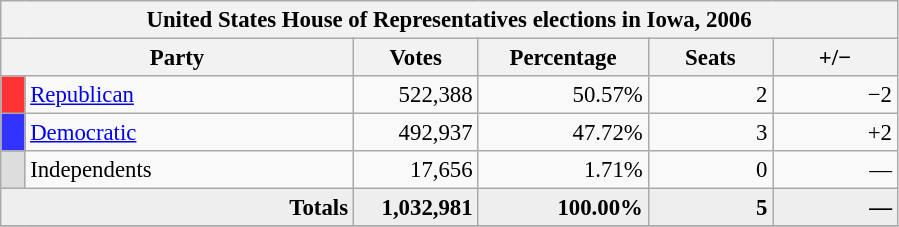<table class="wikitable" style="font-size: 95%;">
<tr>
<th colspan="6">United States House of Representatives elections in Iowa, 2006</th>
</tr>
<tr>
<th colspan=2 style="width: 15em">Party</th>
<th style="width: 5em">Votes</th>
<th style="width: 7em">Percentage</th>
<th style="width: 5em">Seats</th>
<th style="width: 5em">+/−</th>
</tr>
<tr>
<th style="background-color:#FF3333; width: 3px"></th>
<td style="width: 130px"><a href='#'>Republican</a></td>
<td align="right">522,388</td>
<td align="right">50.57%</td>
<td align="right">2</td>
<td align="right">−2</td>
</tr>
<tr>
<th style="background-color:#3333FF; width: 3px"></th>
<td style="width: 130px"><a href='#'>Democratic</a></td>
<td align="right">492,937</td>
<td align="right">47.72%</td>
<td align="right">3</td>
<td align="right">+2</td>
</tr>
<tr>
<th style="background-color:#DDDDDD; width: 3px"></th>
<td style="width: 130px">Independents</td>
<td align="right">17,656</td>
<td align="right">1.71%</td>
<td align="right">0</td>
<td align="right">—</td>
</tr>
<tr bgcolor="#EEEEEE">
<td colspan="2" align="right"><strong>Totals</strong></td>
<td align="right"><strong>1,032,981</strong></td>
<td align="right"><strong>100.00%</strong></td>
<td align="right"><strong>5</strong></td>
<td align="right"><strong>—</strong></td>
</tr>
<tr bgcolor="#EEEEEE">
</tr>
</table>
